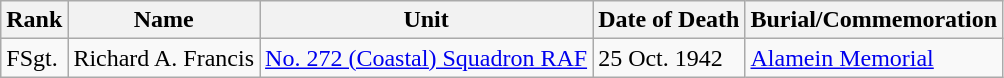<table class="wikitable">
<tr>
<th>Rank</th>
<th>Name</th>
<th>Unit</th>
<th>Date of Death</th>
<th>Burial/Commemoration</th>
</tr>
<tr>
<td>FSgt.</td>
<td>Richard A. Francis</td>
<td><a href='#'>No. 272 (Coastal) Squadron RAF</a></td>
<td>25 Oct. 1942</td>
<td><a href='#'>Alamein Memorial</a></td>
</tr>
</table>
